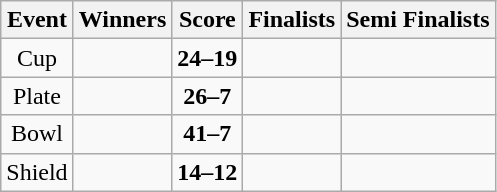<table class="wikitable" style="text-align: center">
<tr>
<th>Event</th>
<th>Winners</th>
<th>Score</th>
<th>Finalists</th>
<th>Semi Finalists</th>
</tr>
<tr>
<td>Cup</td>
<td align=left><strong></strong></td>
<td><strong>24–19</strong></td>
<td align=left></td>
<td align=left><br></td>
</tr>
<tr>
<td>Plate</td>
<td align=left><strong></strong></td>
<td><strong>26–7</strong></td>
<td align=left></td>
<td align=left><br></td>
</tr>
<tr>
<td>Bowl</td>
<td align=left><strong></strong></td>
<td><strong>41–7</strong></td>
<td align=left></td>
<td align=left><br></td>
</tr>
<tr>
<td>Shield</td>
<td align=left><strong></strong></td>
<td><strong>14–12</strong></td>
<td align=left></td>
<td align=left><br></td>
</tr>
</table>
